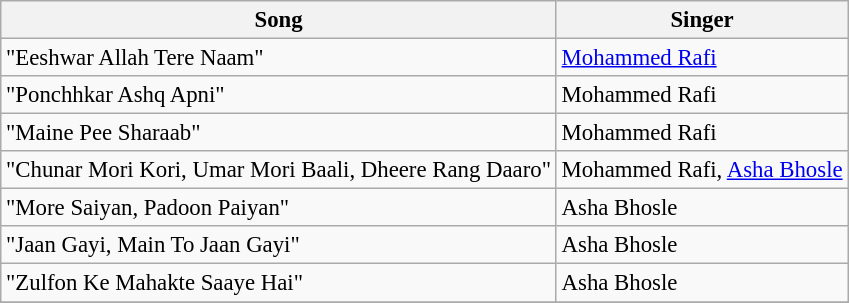<table class="wikitable" style="font-size:95%">
<tr>
<th>Song</th>
<th>Singer</th>
</tr>
<tr>
<td>"Eeshwar Allah Tere Naam"</td>
<td><a href='#'>Mohammed Rafi</a></td>
</tr>
<tr>
<td>"Ponchhkar Ashq Apni"</td>
<td>Mohammed Rafi</td>
</tr>
<tr>
<td>"Maine Pee Sharaab"</td>
<td>Mohammed Rafi</td>
</tr>
<tr>
<td>"Chunar Mori Kori, Umar Mori Baali, Dheere Rang Daaro"</td>
<td>Mohammed Rafi, <a href='#'>Asha Bhosle</a></td>
</tr>
<tr>
<td>"More Saiyan, Padoon Paiyan"</td>
<td>Asha Bhosle</td>
</tr>
<tr>
<td>"Jaan Gayi, Main To Jaan Gayi"</td>
<td>Asha Bhosle</td>
</tr>
<tr>
<td>"Zulfon Ke Mahakte Saaye Hai"</td>
<td>Asha Bhosle</td>
</tr>
<tr>
</tr>
</table>
